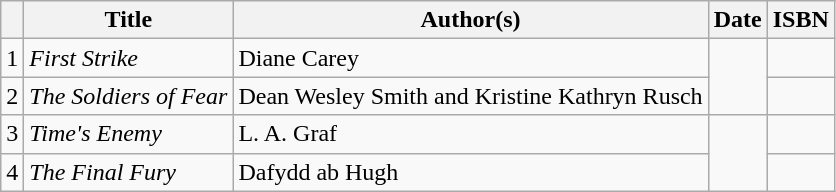<table class="wikitable">
<tr>
<th></th>
<th>Title</th>
<th>Author(s)</th>
<th>Date</th>
<th>ISBN</th>
</tr>
<tr>
<td>1</td>
<td><em>First Strike</em></td>
<td>Diane Carey</td>
<td rowspan="2"></td>
<td></td>
</tr>
<tr>
<td>2</td>
<td><em>The Soldiers of Fear</em></td>
<td>Dean Wesley Smith and Kristine Kathryn Rusch</td>
<td></td>
</tr>
<tr>
<td>3</td>
<td><em>Time's Enemy</em></td>
<td>L. A. Graf</td>
<td rowspan="2"></td>
<td></td>
</tr>
<tr>
<td>4</td>
<td><em>The Final Fury</em></td>
<td>Dafydd ab Hugh</td>
<td></td>
</tr>
</table>
